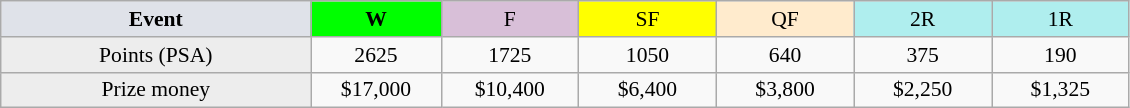<table class=wikitable style=font-size:90%;text-align:center>
<tr>
<td style="width:200px; background:#dfe2e9;"><strong>Event</strong></td>
<td style="width:80px; background:lime;"><strong>W</strong></td>
<td style="width:85px; background:thistle;">F</td>
<td style="width:85px; background:#ff0;">SF</td>
<td style="width:85px; background:#ffebcd;">QF</td>
<td style="width:85px; background:#afeeee;">2R</td>
<td style="width:85px; background:#afeeee;">1R</td>
</tr>
<tr>
<td bgcolor=#EDEDED>Points (PSA)</td>
<td>2625</td>
<td>1725</td>
<td>1050</td>
<td>640</td>
<td>375</td>
<td>190</td>
</tr>
<tr>
<td style="background:#ededed;">Prize money</td>
<td>$17,000</td>
<td>$10,400</td>
<td>$6,400</td>
<td>$3,800</td>
<td>$2,250</td>
<td>$1,325</td>
</tr>
</table>
